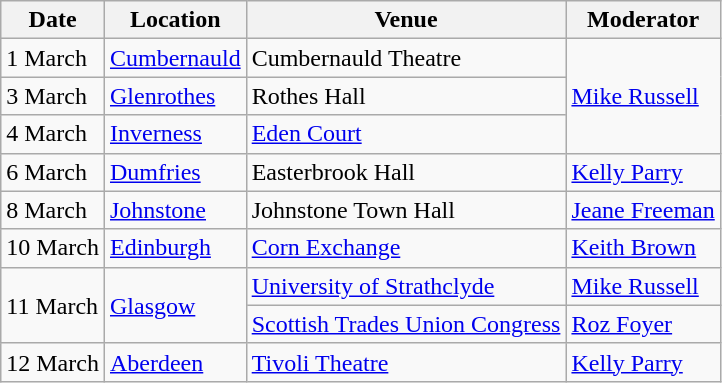<table class="wikitable sortable">
<tr>
<th>Date</th>
<th>Location</th>
<th>Venue</th>
<th>Moderator</th>
</tr>
<tr>
<td>1 March</td>
<td><a href='#'>Cumbernauld</a></td>
<td>Cumbernauld Theatre</td>
<td rowspan="3"><a href='#'>Mike Russell</a></td>
</tr>
<tr>
<td>3 March</td>
<td><a href='#'>Glenrothes</a></td>
<td>Rothes Hall</td>
</tr>
<tr>
<td>4 March</td>
<td><a href='#'>Inverness</a></td>
<td><a href='#'>Eden Court</a></td>
</tr>
<tr>
<td>6 March</td>
<td><a href='#'>Dumfries</a></td>
<td>Easterbrook Hall</td>
<td><a href='#'>Kelly Parry</a></td>
</tr>
<tr>
<td>8 March</td>
<td><a href='#'>Johnstone</a></td>
<td>Johnstone Town Hall</td>
<td><a href='#'>Jeane Freeman</a></td>
</tr>
<tr>
<td>10 March</td>
<td><a href='#'>Edinburgh</a></td>
<td><a href='#'>Corn Exchange</a></td>
<td><a href='#'>Keith Brown</a></td>
</tr>
<tr>
<td rowspan="2">11 March</td>
<td rowspan="2"><a href='#'>Glasgow</a></td>
<td><a href='#'>University of Strathclyde</a></td>
<td><a href='#'>Mike Russell</a></td>
</tr>
<tr>
<td><a href='#'>Scottish Trades Union Congress</a></td>
<td><a href='#'>Roz Foyer</a></td>
</tr>
<tr>
<td>12 March</td>
<td><a href='#'>Aberdeen</a></td>
<td><a href='#'>Tivoli Theatre</a></td>
<td><a href='#'>Kelly Parry</a></td>
</tr>
</table>
